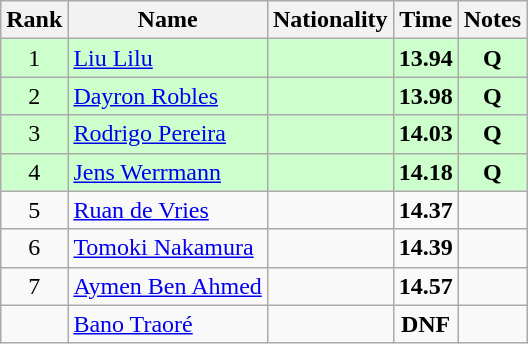<table class="wikitable sortable" style="text-align:center">
<tr>
<th>Rank</th>
<th>Name</th>
<th>Nationality</th>
<th>Time</th>
<th>Notes</th>
</tr>
<tr bgcolor=ccffcc>
<td>1</td>
<td align=left><a href='#'>Liu Lilu</a></td>
<td align=left></td>
<td><strong>13.94</strong></td>
<td><strong>Q</strong></td>
</tr>
<tr bgcolor=ccffcc>
<td>2</td>
<td align=left><a href='#'>Dayron Robles</a></td>
<td align=left></td>
<td><strong>13.98</strong></td>
<td><strong>Q</strong></td>
</tr>
<tr bgcolor=ccffcc>
<td>3</td>
<td align=left><a href='#'>Rodrigo Pereira</a></td>
<td align=left></td>
<td><strong>14.03</strong></td>
<td><strong>Q</strong></td>
</tr>
<tr bgcolor=ccffcc>
<td>4</td>
<td align=left><a href='#'>Jens Werrmann</a></td>
<td align=left></td>
<td><strong>14.18</strong></td>
<td><strong>Q</strong></td>
</tr>
<tr>
<td>5</td>
<td align=left><a href='#'>Ruan de Vries</a></td>
<td align=left></td>
<td><strong>14.37</strong></td>
<td></td>
</tr>
<tr>
<td>6</td>
<td align=left><a href='#'>Tomoki Nakamura</a></td>
<td align=left></td>
<td><strong>14.39</strong></td>
<td></td>
</tr>
<tr>
<td>7</td>
<td align=left><a href='#'>Aymen Ben Ahmed</a></td>
<td align=left></td>
<td><strong>14.57</strong></td>
<td></td>
</tr>
<tr>
<td></td>
<td align=left><a href='#'>Bano Traoré</a></td>
<td align=left></td>
<td><strong>DNF</strong></td>
<td></td>
</tr>
</table>
